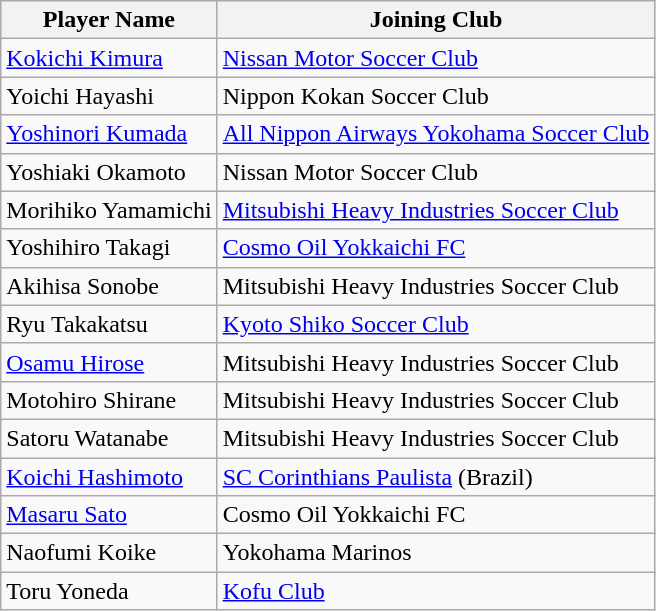<table class="wikitable">
<tr>
<th><strong>Player Name</strong></th>
<th><strong>Joining Club</strong></th>
</tr>
<tr>
<td><a href='#'>Kokichi Kimura</a></td>
<td><a href='#'>Nissan Motor Soccer Club</a></td>
</tr>
<tr>
<td>Yoichi Hayashi</td>
<td>Nippon Kokan Soccer Club</td>
</tr>
<tr>
<td><a href='#'>Yoshinori Kumada</a></td>
<td><a href='#'>All Nippon Airways Yokohama Soccer Club</a></td>
</tr>
<tr>
<td>Yoshiaki Okamoto</td>
<td>Nissan Motor Soccer Club</td>
</tr>
<tr>
<td>Morihiko Yamamichi</td>
<td><a href='#'>Mitsubishi Heavy Industries Soccer Club</a></td>
</tr>
<tr>
<td>Yoshihiro Takagi</td>
<td><a href='#'>Cosmo Oil Yokkaichi FC</a></td>
</tr>
<tr>
<td>Akihisa Sonobe</td>
<td>Mitsubishi Heavy Industries Soccer Club</td>
</tr>
<tr>
<td>Ryu Takakatsu</td>
<td><a href='#'>Kyoto Shiko Soccer Club</a></td>
</tr>
<tr>
<td><a href='#'>Osamu Hirose</a></td>
<td>Mitsubishi Heavy Industries Soccer Club</td>
</tr>
<tr>
<td>Motohiro Shirane</td>
<td>Mitsubishi Heavy Industries Soccer Club</td>
</tr>
<tr>
<td>Satoru Watanabe</td>
<td>Mitsubishi Heavy Industries Soccer Club</td>
</tr>
<tr>
<td><a href='#'>Koichi Hashimoto</a></td>
<td><a href='#'>SC Corinthians Paulista</a> (Brazil)</td>
</tr>
<tr>
<td><a href='#'>Masaru Sato</a></td>
<td>Cosmo Oil Yokkaichi FC</td>
</tr>
<tr>
<td>Naofumi Koike</td>
<td>Yokohama Marinos</td>
</tr>
<tr>
<td>Toru Yoneda</td>
<td><a href='#'>Kofu Club</a></td>
</tr>
</table>
